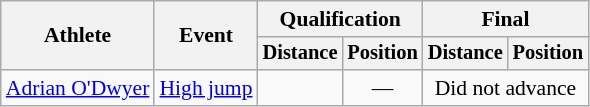<table class=wikitable style="font-size:90%">
<tr>
<th rowspan="2">Athlete</th>
<th rowspan="2">Event</th>
<th colspan="2">Qualification</th>
<th colspan="2">Final</th>
</tr>
<tr style="font-size:95%">
<th>Distance</th>
<th>Position</th>
<th>Distance</th>
<th>Position</th>
</tr>
<tr align=center>
<td align=left><a href='#'>Adrian O'Dwyer</a></td>
<td align=left><a href='#'>High jump</a></td>
<td></td>
<td>—</td>
<td colspan=2>Did not advance</td>
</tr>
</table>
